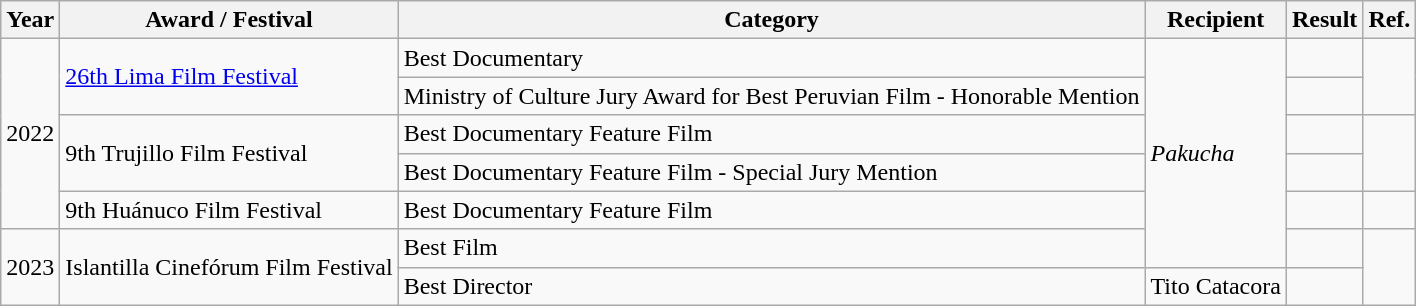<table class="wikitable">
<tr>
<th>Year</th>
<th>Award / Festival</th>
<th>Category</th>
<th>Recipient</th>
<th>Result</th>
<th>Ref.</th>
</tr>
<tr>
<td rowspan="5">2022</td>
<td rowspan="2"><a href='#'>26th Lima Film Festival</a></td>
<td>Best Documentary</td>
<td rowspan="6"><em>Pakucha</em></td>
<td></td>
<td rowspan="2"></td>
</tr>
<tr>
<td>Ministry of Culture Jury Award for Best Peruvian Film - Honorable Mention</td>
<td></td>
</tr>
<tr>
<td rowspan="2">9th Trujillo Film Festival</td>
<td>Best Documentary Feature Film</td>
<td></td>
<td rowspan="2"></td>
</tr>
<tr>
<td>Best Documentary Feature Film - Special Jury Mention</td>
<td></td>
</tr>
<tr>
<td>9th Huánuco Film Festival</td>
<td>Best Documentary Feature Film</td>
<td></td>
<td></td>
</tr>
<tr>
<td rowspan="2">2023</td>
<td rowspan="2">Islantilla Cinefórum Film Festival</td>
<td>Best Film</td>
<td></td>
<td rowspan="2"></td>
</tr>
<tr>
<td>Best Director</td>
<td>Tito Catacora</td>
<td></td>
</tr>
</table>
